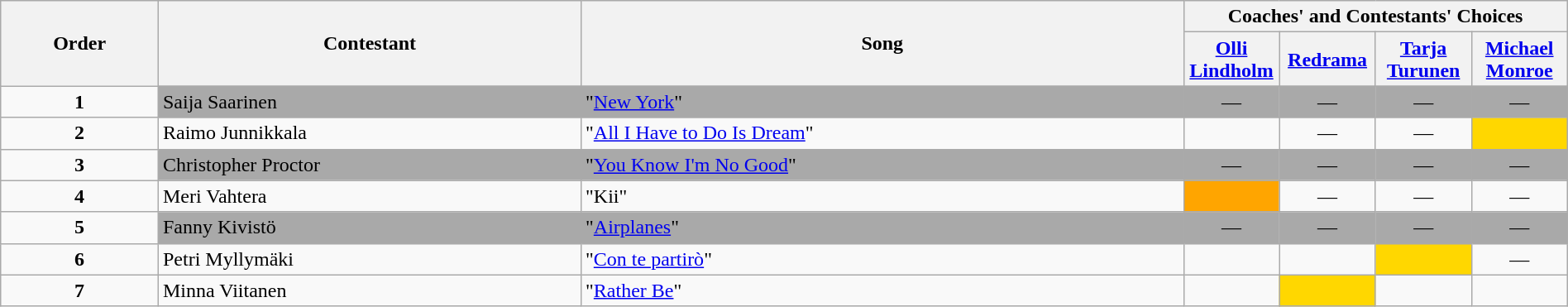<table class="wikitable" style="width:100%;">
<tr>
<th rowspan=2>Order</th>
<th rowspan=2>Contestant</th>
<th rowspan=2>Song</th>
<th colspan=4>Coaches' and Contestants' Choices</th>
</tr>
<tr>
<th width="70"><a href='#'>Olli Lindholm</a></th>
<th width="70"><a href='#'>Redrama</a></th>
<th width="70"><a href='#'>Tarja Turunen</a></th>
<th width="70"><a href='#'>Michael Monroe</a></th>
</tr>
<tr>
<td align="center"><strong>1</strong></td>
<td style="background:darkgrey;text-align:left;">Saija Saarinen</td>
<td style="background:darkgrey;text-align:left;">"<a href='#'>New York</a>"</td>
<td style="background:darkgrey;text-align:center;">—</td>
<td style="background:darkgrey;text-align:center;">—</td>
<td style="background:darkgrey;text-align:center;">—</td>
<td style="background:darkgrey;text-align:center;">—</td>
</tr>
<tr>
<td align="center"><strong>2</strong></td>
<td>Raimo Junnikkala</td>
<td>"<a href='#'>All I Have to Do Is Dream</a>"</td>
<td style=";text-align:center;"></td>
<td align="center">—</td>
<td align="center">—</td>
<td style="background:gold;text-align:center;"></td>
</tr>
<tr>
<td align="center"><strong>3</strong></td>
<td style="background:darkgrey;text-align:left;">Christopher Proctor</td>
<td style="background:darkgrey;text-align:left;">"<a href='#'>You Know I'm No Good</a>"</td>
<td style="background:darkgrey;text-align:center;">—</td>
<td style="background:darkgrey;text-align:center;">—</td>
<td style="background:darkgrey;text-align:center;">—</td>
<td style="background:darkgrey;text-align:center;">—</td>
</tr>
<tr>
<td align="center"><strong>4</strong></td>
<td>Meri Vahtera</td>
<td>"Kii"</td>
<td style="background:orange;text-align:center;"></td>
<td align="center">—</td>
<td align="center">—</td>
<td align="center">—</td>
</tr>
<tr>
<td align="center"><strong>5</strong></td>
<td style="background:darkgrey;text-align:left;">Fanny Kivistö</td>
<td style="background:darkgrey;text-align:left;">"<a href='#'>Airplanes</a>"</td>
<td style="background:darkgrey;text-align:center;">—</td>
<td style="background:darkgrey;text-align:center;">—</td>
<td style="background:darkgrey;text-align:center;">—</td>
<td style="background:darkgrey;text-align:center;">—</td>
</tr>
<tr>
<td align="center"><strong>6</strong></td>
<td>Petri Myllymäki</td>
<td>"<a href='#'>Con te partirò</a>"</td>
<td style=";text-align:center;"></td>
<td style=";text-align:center;"></td>
<td style="background:gold;text-align:center;"></td>
<td align="center">—</td>
</tr>
<tr>
<td align="center"><strong>7</strong></td>
<td>Minna Viitanen</td>
<td>"<a href='#'>Rather Be</a>"</td>
<td style=";text-align:center;"></td>
<td style="background:gold;text-align:center;"></td>
<td style=";text-align:center;"></td>
<td style=";text-align:center;"></td>
</tr>
</table>
